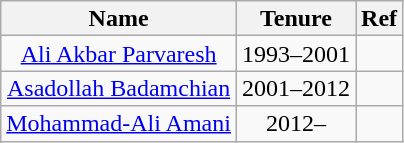<table class="wikitable" style="text-align:center; font-size:100%; line-height:16px;">
<tr>
<th>Name</th>
<th>Tenure</th>
<th>Ref</th>
</tr>
<tr>
<td><a href='#'>Ali Akbar Parvaresh</a></td>
<td>1993–2001</td>
<td></td>
</tr>
<tr>
<td><a href='#'>Asadollah Badamchian</a></td>
<td>2001–2012</td>
<td></td>
</tr>
<tr>
<td><a href='#'>Mohammad-Ali Amani</a></td>
<td>2012–</td>
<td></td>
</tr>
</table>
